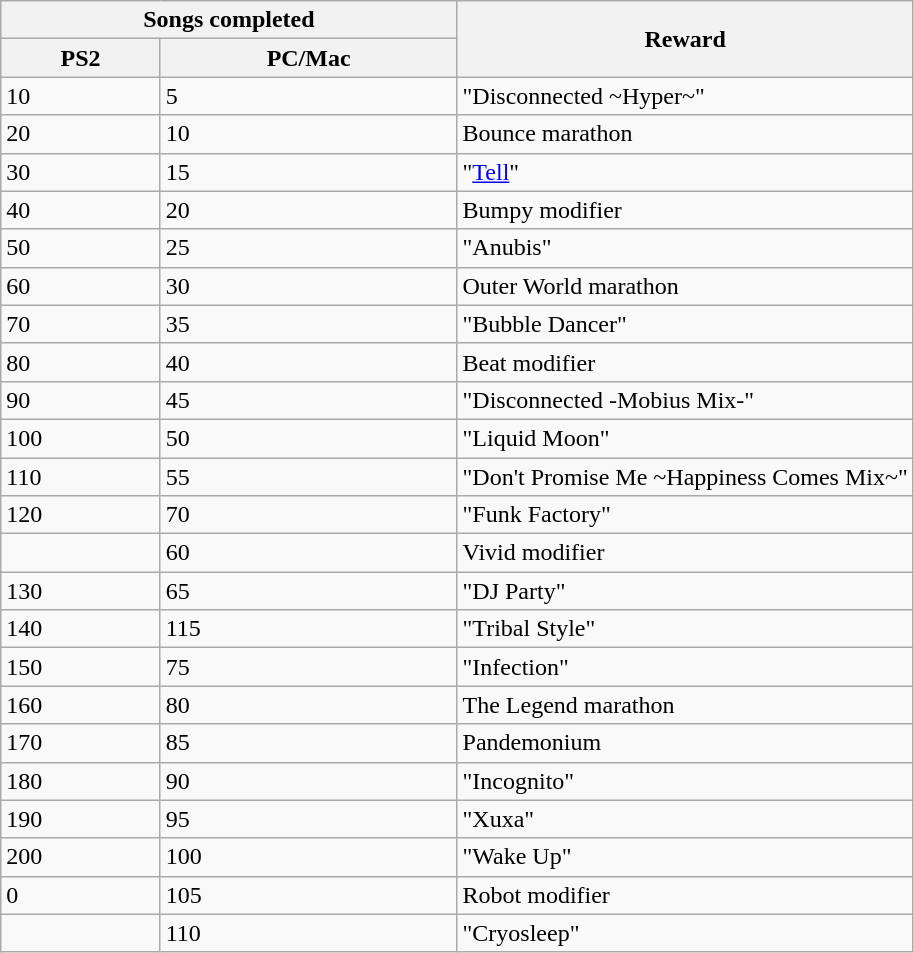<table class="wikitable">
<tr>
<th colspan="2" width="50%" align="center">Songs completed</th>
<th rowspan="2" width="50%">Reward</th>
</tr>
<tr>
<th>PS2</th>
<th>PC/Mac</th>
</tr>
<tr>
<td>10</td>
<td>5</td>
<td>"Disconnected ~Hyper~"</td>
</tr>
<tr>
<td>20</td>
<td>10</td>
<td>Bounce marathon</td>
</tr>
<tr>
<td>30</td>
<td>15</td>
<td>"<a href='#'>Tell</a>"</td>
</tr>
<tr>
<td>40</td>
<td>20</td>
<td>Bumpy modifier</td>
</tr>
<tr>
<td>50</td>
<td>25</td>
<td>"Anubis"</td>
</tr>
<tr>
<td>60</td>
<td>30</td>
<td>Outer World marathon</td>
</tr>
<tr>
<td>70</td>
<td>35</td>
<td>"Bubble Dancer"</td>
</tr>
<tr>
<td>80</td>
<td>40</td>
<td>Beat modifier</td>
</tr>
<tr>
<td>90</td>
<td>45</td>
<td>"Disconnected -Mobius Mix-"</td>
</tr>
<tr>
<td>100</td>
<td>50</td>
<td>"Liquid Moon"</td>
</tr>
<tr>
<td>110</td>
<td>55</td>
<td>"Don't Promise Me ~Happiness Comes Mix~"</td>
</tr>
<tr>
<td>120</td>
<td>70</td>
<td>"Funk Factory"</td>
</tr>
<tr>
<td></td>
<td>60</td>
<td>Vivid modifier</td>
</tr>
<tr>
<td>130</td>
<td>65</td>
<td>"DJ Party"</td>
</tr>
<tr>
<td>140</td>
<td>115</td>
<td>"Tribal Style"</td>
</tr>
<tr>
<td>150</td>
<td>75</td>
<td>"Infection"</td>
</tr>
<tr>
<td>160</td>
<td>80</td>
<td>The Legend marathon</td>
</tr>
<tr>
<td>170</td>
<td>85</td>
<td>Pandemonium</td>
</tr>
<tr>
<td>180</td>
<td>90</td>
<td>"Incognito"</td>
</tr>
<tr>
<td>190</td>
<td>95</td>
<td>"Xuxa"</td>
</tr>
<tr>
<td>200</td>
<td>100</td>
<td>"Wake Up"</td>
</tr>
<tr>
<td>0</td>
<td>105</td>
<td>Robot modifier</td>
</tr>
<tr>
<td></td>
<td>110</td>
<td>"Cryosleep"</td>
</tr>
</table>
